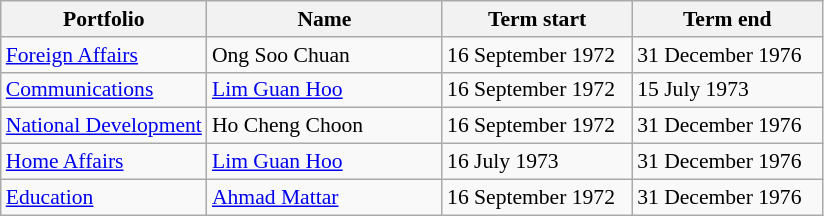<table class="wikitable unsortable" style="font-size: 90%;">
<tr>
<th scope="col">Portfolio</th>
<th scope="col" width="150px">Name</th>
<th scope="col" width="120px">Term start</th>
<th scope="col" width="120px">Term end</th>
</tr>
<tr>
<td><a href='#'>Foreign Affairs</a></td>
<td>Ong Soo Chuan</td>
<td>16 September 1972</td>
<td>31 December 1976</td>
</tr>
<tr>
<td><a href='#'>Communications</a></td>
<td><a href='#'>Lim Guan Hoo</a></td>
<td>16 September 1972</td>
<td>15 July 1973</td>
</tr>
<tr>
<td><a href='#'>National Development</a></td>
<td>Ho Cheng Choon</td>
<td>16 September 1972</td>
<td>31 December 1976</td>
</tr>
<tr>
<td><a href='#'>Home Affairs</a></td>
<td><a href='#'>Lim Guan Hoo</a></td>
<td>16 July 1973</td>
<td>31 December 1976</td>
</tr>
<tr>
<td><a href='#'>Education</a></td>
<td><a href='#'>Ahmad Mattar</a></td>
<td>16 September 1972</td>
<td>31 December 1976</td>
</tr>
</table>
